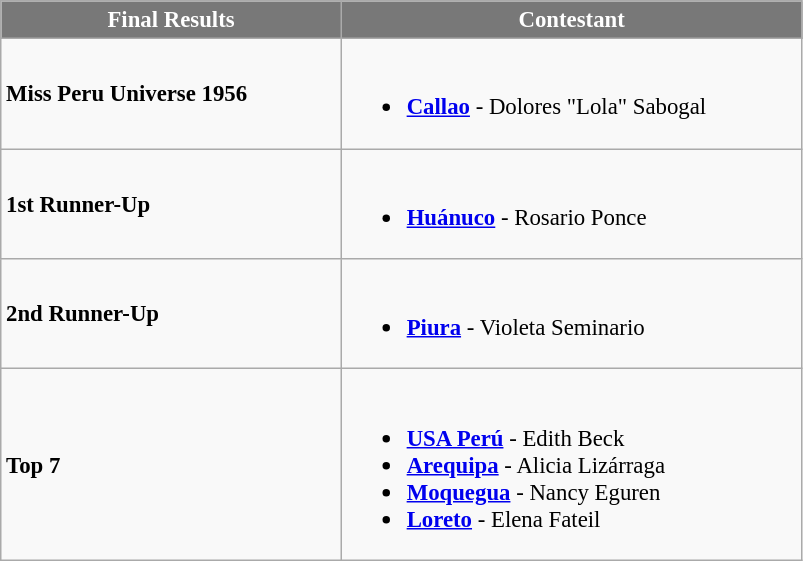<table class="wikitable sortable" style="font-size: 95%;">
<tr>
<th width="220" style="background-color:#787878;color:#FFFFFF;">Final Results</th>
<th width="300" style="background-color:#787878;color:#FFFFFF;">Contestant</th>
</tr>
<tr>
<td><strong>Miss Peru Universe 1956</strong></td>
<td><br><ul><li> <strong><a href='#'>Callao</a></strong> - Dolores "Lola" Sabogal</li></ul></td>
</tr>
<tr>
<td><strong>1st Runner-Up</strong></td>
<td><br><ul><li> <strong><a href='#'>Huánuco</a></strong> - Rosario Ponce</li></ul></td>
</tr>
<tr>
<td><strong>2nd Runner-Up</strong></td>
<td><br><ul><li> <strong><a href='#'>Piura</a></strong> - Violeta Seminario</li></ul></td>
</tr>
<tr>
<td><strong>Top 7</strong></td>
<td><br><ul><li> <strong><a href='#'>USA Perú</a></strong> - Edith Beck</li><li> <strong><a href='#'>Arequipa</a></strong> - Alicia Lizárraga</li><li> <strong><a href='#'>Moquegua</a></strong> - Nancy Eguren</li><li> <strong><a href='#'>Loreto</a></strong> - Elena Fateil</li></ul></td>
</tr>
</table>
